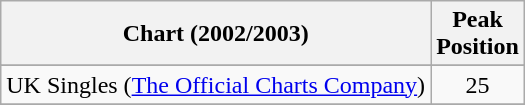<table class="wikitable sortable">
<tr>
<th align="left">Chart (2002/2003)</th>
<th align="left">Peak<br>Position</th>
</tr>
<tr>
</tr>
<tr>
<td align="left">UK Singles (<a href='#'>The Official Charts Company</a>)</td>
<td align="center">25</td>
</tr>
<tr>
</tr>
</table>
